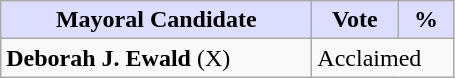<table class="wikitable">
<tr>
<th style="background:#ddf; width:200px;">Mayoral Candidate</th>
<th style="background:#ddf; width:50px;">Vote</th>
<th style="background:#ddf; width:30px;">%</th>
</tr>
<tr>
<td><strong>Deborah J. Ewald</strong> (X)</td>
<td colspan="2">Acclaimed</td>
</tr>
</table>
